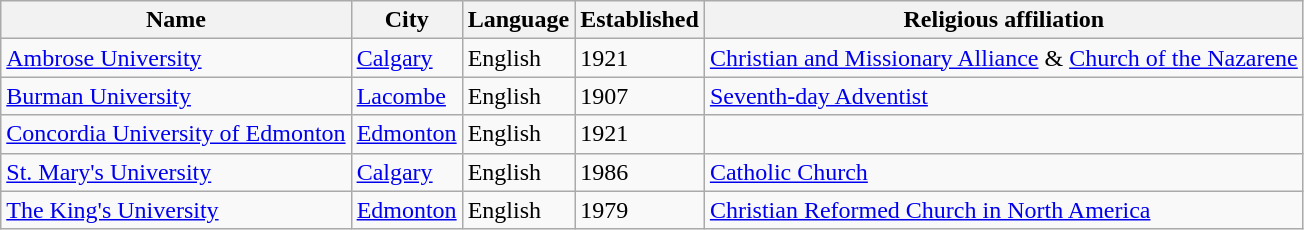<table class="wikitable sortable">
<tr>
<th scope="col">Name</th>
<th scope="col">City</th>
<th scope="col">Language</th>
<th scope="col">Established</th>
<th scope="col">Religious affiliation</th>
</tr>
<tr>
<td><a href='#'>Ambrose University</a></td>
<td><a href='#'>Calgary</a></td>
<td>English</td>
<td>1921</td>
<td><a href='#'>Christian and Missionary Alliance</a> & <a href='#'>Church of the Nazarene</a></td>
</tr>
<tr>
<td><a href='#'>Burman University</a></td>
<td><a href='#'>Lacombe</a></td>
<td>English</td>
<td>1907</td>
<td><a href='#'>Seventh-day Adventist</a></td>
</tr>
<tr>
<td><a href='#'>Concordia University of Edmonton</a></td>
<td><a href='#'>Edmonton</a></td>
<td>English</td>
<td>1921</td>
<td></td>
</tr>
<tr>
<td><a href='#'>St. Mary's University</a></td>
<td><a href='#'>Calgary</a></td>
<td>English</td>
<td>1986</td>
<td><a href='#'>Catholic Church</a></td>
</tr>
<tr>
<td><a href='#'>The King's University</a></td>
<td><a href='#'>Edmonton</a></td>
<td>English</td>
<td>1979</td>
<td><a href='#'>Christian Reformed Church in North America</a></td>
</tr>
</table>
